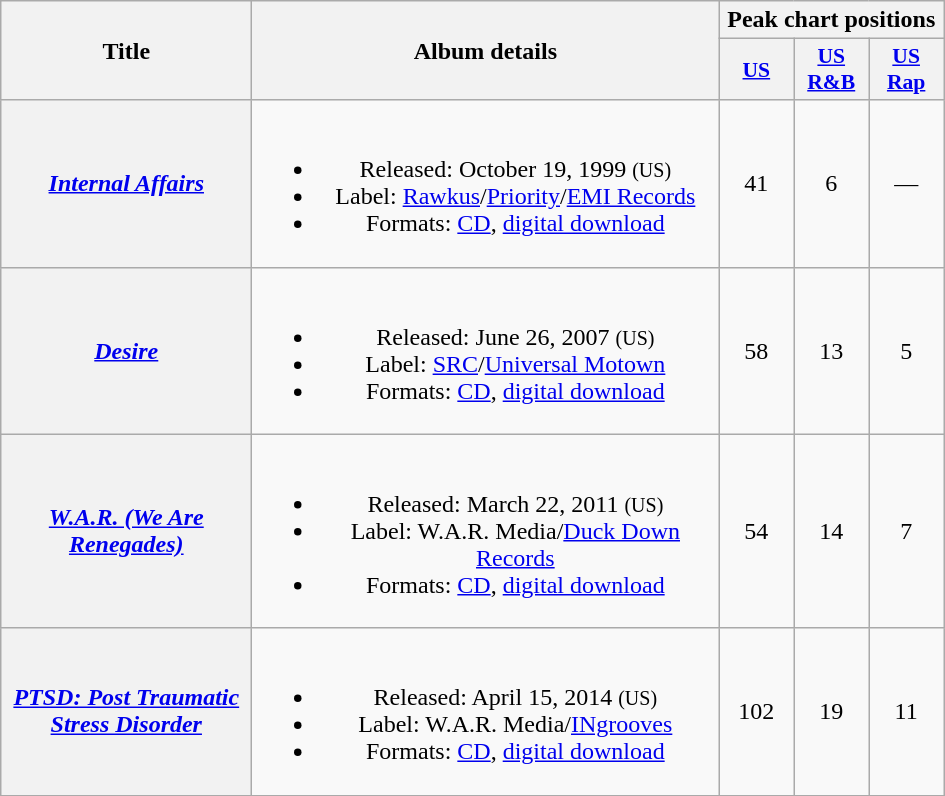<table class="wikitable plainrowheaders" style="text-align:center;">
<tr>
<th scope="col" rowspan="2" style="width:10em;">Title</th>
<th scope="col" rowspan="2" style="width:19em;">Album details</th>
<th scope="col" colspan="3">Peak chart positions</th>
</tr>
<tr>
<th scope="col" style="width:3em;font-size:90%;"><a href='#'>US</a></th>
<th scope="col" style="width:3em;font-size:90%;"><a href='#'>US R&B</a></th>
<th scope="col" style="width:3em;font-size:90%;"><a href='#'>US<br>Rap</a></th>
</tr>
<tr>
<th scope="row"><em><a href='#'>Internal Affairs</a></em></th>
<td><br><ul><li>Released: October 19, 1999 <small>(US)</small></li><li>Label: <a href='#'>Rawkus</a>/<a href='#'>Priority</a>/<a href='#'>EMI Records</a></li><li>Formats: <a href='#'>CD</a>, <a href='#'>digital download</a></li></ul></td>
<td>41</td>
<td>6</td>
<td>—</td>
</tr>
<tr>
<th scope="row"><em><a href='#'>Desire</a></em></th>
<td><br><ul><li>Released: June 26, 2007 <small>(US)</small></li><li>Label: <a href='#'>SRC</a>/<a href='#'>Universal Motown</a></li><li>Formats: <a href='#'>CD</a>, <a href='#'>digital download</a></li></ul></td>
<td>58</td>
<td>13</td>
<td>5</td>
</tr>
<tr>
<th scope="row"><em><a href='#'>W.A.R. (We Are Renegades)</a></em></th>
<td><br><ul><li>Released: March 22, 2011 <small>(US)</small></li><li>Label: W.A.R. Media/<a href='#'>Duck Down Records</a></li><li>Formats: <a href='#'>CD</a>, <a href='#'>digital download</a></li></ul></td>
<td>54</td>
<td>14</td>
<td>7</td>
</tr>
<tr>
<th scope="row"><em><a href='#'>PTSD: Post Traumatic Stress Disorder</a></em></th>
<td><br><ul><li>Released: April 15, 2014 <small>(US)</small></li><li>Label: W.A.R. Media/<a href='#'>INgrooves</a></li><li>Formats: <a href='#'>CD</a>, <a href='#'>digital download</a></li></ul></td>
<td>102</td>
<td>19</td>
<td>11</td>
</tr>
</table>
